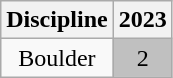<table class="wikitable" style="text-align: center;">
<tr>
<th>Discipline</th>
<th>2023</th>
</tr>
<tr>
<td>Boulder</td>
<td style="background: Silver;">2</td>
</tr>
</table>
